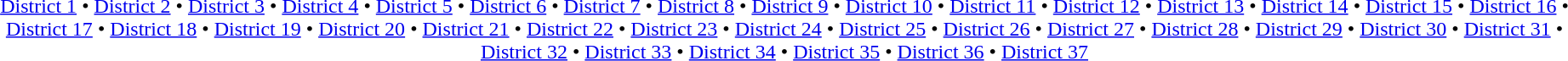<table id=toc class=toc summary=Contents>
<tr>
<td align=center><br><a href='#'>District 1</a> • <a href='#'>District 2</a> • <a href='#'>District 3</a> • <a href='#'>District 4</a> • <a href='#'>District 5</a> • <a href='#'>District 6</a> • <a href='#'>District 7</a> • <a href='#'>District 8</a> • <a href='#'>District 9</a> • <a href='#'>District 10</a> • <a href='#'>District 11</a> • <a href='#'>District 12</a> • <a href='#'>District 13</a> • <a href='#'>District 14</a> • <a href='#'>District 15</a> • <a href='#'>District 16</a> • <a href='#'>District 17</a> • <a href='#'>District 18</a> • <a href='#'>District 19</a> • <a href='#'>District 20</a> • <a href='#'>District 21</a> • <a href='#'>District 22</a> • <a href='#'>District 23</a> • <a href='#'>District 24</a> • <a href='#'>District 25</a> • <a href='#'>District 26</a> • <a href='#'>District 27</a> • <a href='#'>District 28</a> • <a href='#'>District 29</a> • <a href='#'>District 30</a> • <a href='#'>District 31</a> • <a href='#'>District 32</a> • <a href='#'>District 33</a> • <a href='#'>District 34</a> • <a href='#'>District 35</a> • <a href='#'>District 36</a> • <a href='#'>District 37</a></td>
</tr>
</table>
